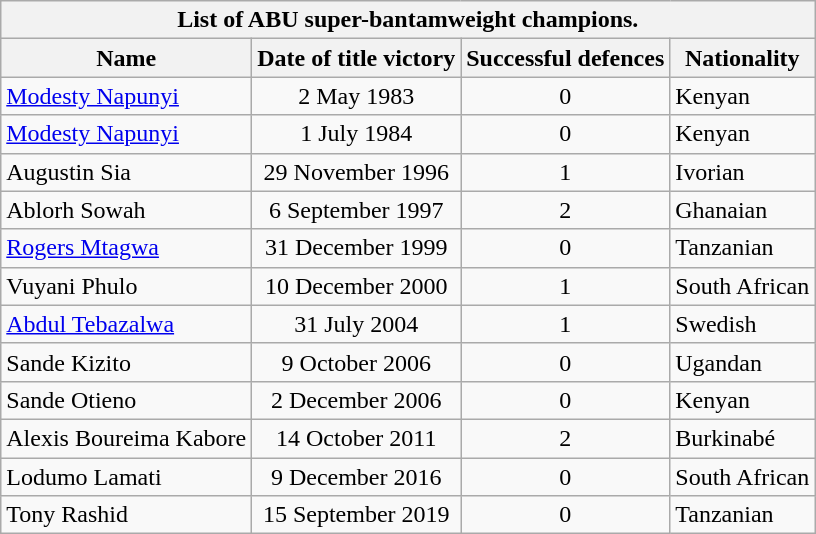<table class="wikitable">
<tr>
<th colspan=4>List of ABU super-bantamweight champions.</th>
</tr>
<tr>
<th>Name</th>
<th>Date of title victory</th>
<th>Successful defences</th>
<th>Nationality</th>
</tr>
<tr align=center>
<td align=left><a href='#'>Modesty Napunyi</a></td>
<td>2 May 1983</td>
<td>0</td>
<td align=left> Kenyan</td>
</tr>
<tr align=center>
<td align=left><a href='#'>Modesty Napunyi</a></td>
<td>1 July 1984</td>
<td>0</td>
<td align=left> Kenyan</td>
</tr>
<tr align=center>
<td align=left>Augustin Sia</td>
<td>29 November 1996</td>
<td>1</td>
<td align=left> Ivorian</td>
</tr>
<tr align=center>
<td align=left>Ablorh Sowah</td>
<td>6 September 1997</td>
<td>2</td>
<td align=left> Ghanaian</td>
</tr>
<tr align=center>
<td align=left><a href='#'>Rogers Mtagwa</a></td>
<td>31 December 1999</td>
<td>0</td>
<td align=left> Tanzanian</td>
</tr>
<tr align=center>
<td align=left>Vuyani Phulo</td>
<td>10 December 2000</td>
<td>1</td>
<td align=left> South African</td>
</tr>
<tr align=center>
<td align=left><a href='#'>Abdul Tebazalwa</a></td>
<td>31 July 2004</td>
<td>1</td>
<td align=left> Swedish</td>
</tr>
<tr align=center>
<td align=left>Sande Kizito</td>
<td>9 October 2006</td>
<td>0</td>
<td align=left> Ugandan</td>
</tr>
<tr align=center>
<td align=left>Sande Otieno</td>
<td>2 December 2006</td>
<td>0</td>
<td align=left> Kenyan</td>
</tr>
<tr align=center>
<td align=left>Alexis Boureima Kabore</td>
<td>14 October 2011</td>
<td>2</td>
<td align=left> Burkinabé</td>
</tr>
<tr align=center>
<td align=left>Lodumo Lamati</td>
<td>9 December 2016</td>
<td>0</td>
<td align=left> South African</td>
</tr>
<tr align=center>
<td align=left>Tony Rashid</td>
<td>15 September 2019</td>
<td>0</td>
<td align=left> Tanzanian</td>
</tr>
</table>
